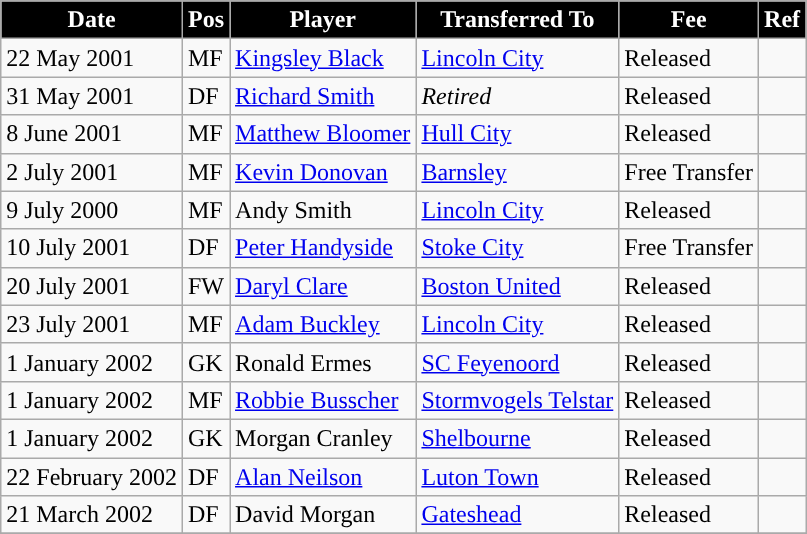<table class="wikitable plainrowheaders sortable">
<tr>
<th style="background:#000000; color:#FFFFFF; ">Date</th>
<th style="background:#000000; color:#FFFFff; ">Pos</th>
<th style="background:#000000; color:#FFFFff; ">Player</th>
<th style="background:#000000; color:#FFFFff; ">Transferred To</th>
<th style="background:#000000; color:#FFFFff; ">Fee</th>
<th style="background:#000000; color:#FFFFff; ">Ref</th>
</tr>
<tr>
<td>22 May 2001</td>
<td>MF</td>
<td> <a href='#'>Kingsley Black</a></td>
<td> <a href='#'>Lincoln City</a></td>
<td>Released</td>
<td></td>
</tr>
<tr>
<td>31 May 2001</td>
<td>DF</td>
<td> <a href='#'>Richard Smith</a></td>
<td><em>Retired</em></td>
<td>Released</td>
<td></td>
</tr>
<tr>
<td>8 June 2001</td>
<td>MF</td>
<td> <a href='#'>Matthew Bloomer</a></td>
<td> <a href='#'>Hull City</a></td>
<td>Released</td>
<td></td>
</tr>
<tr>
<td>2 July 2001</td>
<td>MF</td>
<td> <a href='#'>Kevin Donovan</a></td>
<td> <a href='#'>Barnsley</a></td>
<td>Free Transfer</td>
<td></td>
</tr>
<tr>
<td>9 July 2000</td>
<td>MF</td>
<td> Andy Smith</td>
<td> <a href='#'>Lincoln City</a></td>
<td>Released</td>
<td></td>
</tr>
<tr>
<td>10 July 2001</td>
<td>DF</td>
<td> <a href='#'>Peter Handyside</a></td>
<td> <a href='#'>Stoke City</a></td>
<td>Free Transfer</td>
<td></td>
</tr>
<tr>
<td>20 July 2001</td>
<td>FW</td>
<td> <a href='#'>Daryl Clare</a></td>
<td> <a href='#'>Boston United</a></td>
<td>Released</td>
<td></td>
</tr>
<tr>
<td>23 July 2001</td>
<td>MF</td>
<td> <a href='#'>Adam Buckley</a></td>
<td> <a href='#'>Lincoln City</a></td>
<td>Released</td>
<td></td>
</tr>
<tr>
<td>1 January 2002</td>
<td>GK</td>
<td> Ronald Ermes</td>
<td> <a href='#'>SC Feyenoord</a></td>
<td>Released</td>
<td></td>
</tr>
<tr>
<td>1 January 2002</td>
<td>MF</td>
<td> <a href='#'>Robbie Busscher</a></td>
<td> <a href='#'>Stormvogels Telstar</a></td>
<td>Released</td>
<td></td>
</tr>
<tr>
<td>1 January 2002</td>
<td>GK</td>
<td> Morgan Cranley</td>
<td> <a href='#'>Shelbourne</a></td>
<td>Released</td>
<td></td>
</tr>
<tr>
<td>22 February 2002</td>
<td>DF</td>
<td> <a href='#'>Alan Neilson</a></td>
<td> <a href='#'>Luton Town</a></td>
<td>Released</td>
<td></td>
</tr>
<tr>
<td>21 March 2002</td>
<td>DF</td>
<td> David Morgan</td>
<td> <a href='#'>Gateshead</a></td>
<td>Released</td>
<td></td>
</tr>
<tr>
</tr>
</table>
